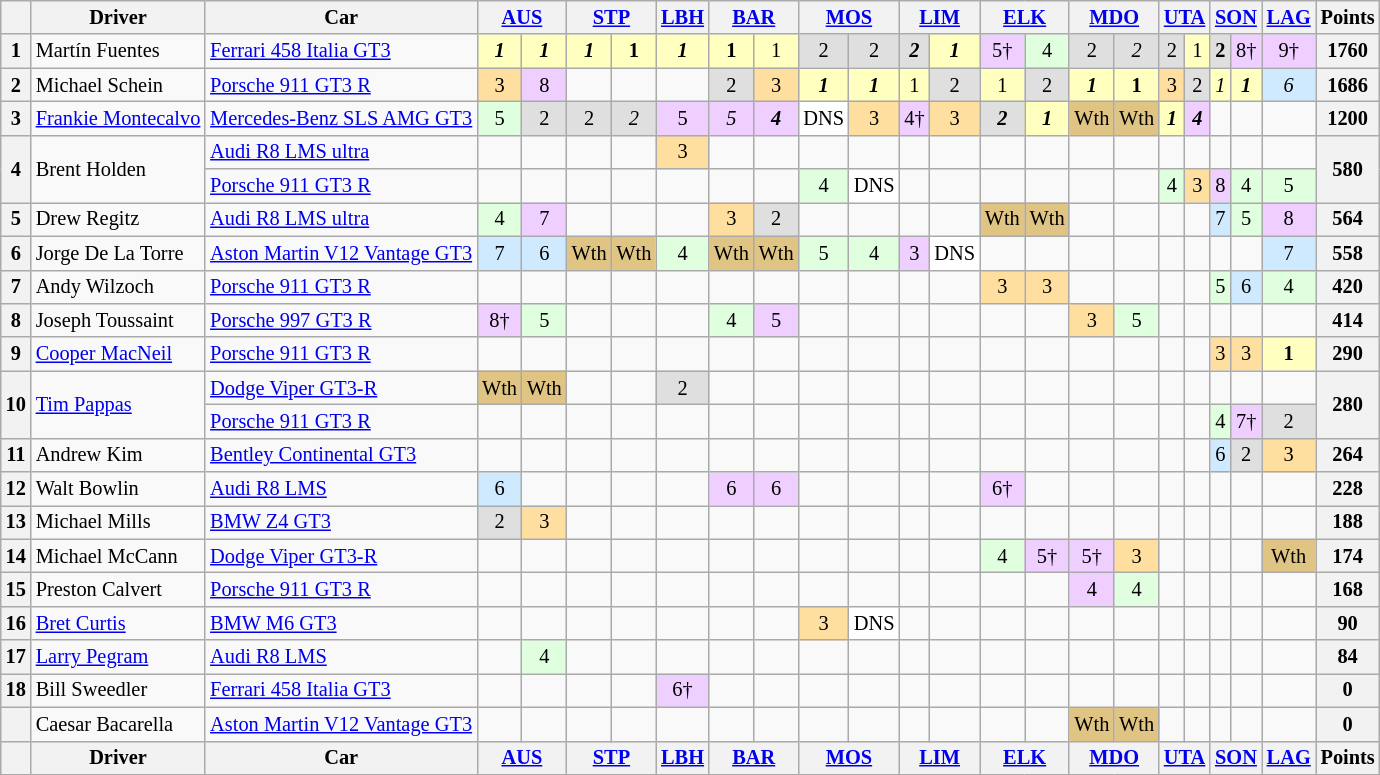<table class="wikitable" style="font-size:85%; text-align:center">
<tr valign="top">
<th valign=middle></th>
<th valign=middle>Driver</th>
<th valign=middle>Car</th>
<th colspan=2><a href='#'>AUS</a></th>
<th colspan=2><a href='#'>STP</a></th>
<th><a href='#'>LBH</a></th>
<th colspan=2><a href='#'>BAR</a></th>
<th colspan=2><a href='#'>MOS</a></th>
<th colspan=2><a href='#'>LIM</a></th>
<th colspan=2><a href='#'>ELK</a></th>
<th colspan=2><a href='#'>MDO</a></th>
<th colspan=2><a href='#'>UTA</a></th>
<th colspan=2><a href='#'>SON</a></th>
<th><a href='#'>LAG</a></th>
<th valign=middle>Points</th>
</tr>
<tr>
<th>1</th>
<td align=left> Martín Fuentes</td>
<td align=left><a href='#'>Ferrari 458 Italia GT3</a></td>
<td style="background:#FFFFBF;"><strong><em>1</em></strong></td>
<td style="background:#FFFFBF;"><strong><em>1</em></strong></td>
<td style="background:#FFFFBF;"><strong><em>1</em></strong></td>
<td style="background:#FFFFBF;"><strong>1</strong></td>
<td style="background:#FFFFBF;"><strong><em>1</em></strong></td>
<td style="background:#FFFFBF;"><strong>1</strong></td>
<td style="background:#FFFFBF;">1</td>
<td style="background:#DFDFDF;">2</td>
<td style="background:#DFDFDF;">2</td>
<td style="background:#DFDFDF;"><strong><em>2</em></strong></td>
<td style="background:#FFFFBF;"><strong><em>1</em></strong></td>
<td style="background:#EFCFFF;">5†</td>
<td style="background:#DFFFDF;">4</td>
<td style="background:#DFDFDF;">2</td>
<td style="background:#DFDFDF;"><em>2</em></td>
<td style="background:#DFDFDF;">2</td>
<td style="background:#FFFFBF;">1</td>
<td style="background:#DFDFDF;"><strong>2</strong></td>
<td style="background:#EFCFFF;">8†</td>
<td style="background:#EFCFFF;">9†</td>
<th>1760</th>
</tr>
<tr>
<th>2</th>
<td align=left> Michael Schein</td>
<td align=left><a href='#'>Porsche 911 GT3 R</a></td>
<td style="background:#FFDF9F;">3</td>
<td style="background:#EFCFFF;">8</td>
<td></td>
<td></td>
<td></td>
<td style="background:#DFDFDF;">2</td>
<td style="background:#FFDF9F;">3</td>
<td style="background:#FFFFBF;"><strong><em>1</em></strong></td>
<td style="background:#FFFFBF;"><strong><em>1</em></strong></td>
<td style="background:#FFFFBF;">1</td>
<td style="background:#DFDFDF;">2</td>
<td style="background:#FFFFBF;">1</td>
<td style="background:#DFDFDF;">2</td>
<td style="background:#FFFFBF;"><strong><em>1</em></strong></td>
<td style="background:#FFFFBF;"><strong>1</strong></td>
<td style="background:#FFDF9F;">3</td>
<td style="background:#DFDFDF;">2</td>
<td style="background:#FFFFBF;"><em>1</em></td>
<td style="background:#FFFFBF;"><strong><em>1</em></strong></td>
<td style="background:#CFEAFF;"><em>6</em></td>
<th>1686</th>
</tr>
<tr>
<th>3</th>
<td align=left> <a href='#'>Frankie Montecalvo</a></td>
<td align=left><a href='#'>Mercedes-Benz SLS AMG GT3</a></td>
<td style="background:#DFFFDF;">5</td>
<td style="background:#DFDFDF;">2</td>
<td style="background:#DFDFDF;">2</td>
<td style="background:#DFDFDF;"><em>2</em></td>
<td style="background:#EFCFFF;">5</td>
<td style="background:#EFCFFF;"><em>5</em></td>
<td style="background:#EFCFFF;"><strong><em>4</em></strong></td>
<td style="background:#FFFFFF;">DNS</td>
<td style="background:#FFDF9F;">3</td>
<td style="background:#EFCFFF;">4†</td>
<td style="background:#FFDF9F;">3</td>
<td style="background:#DFDFDF;"><strong><em>2</em></strong></td>
<td style="background:#FFFFBF;"><strong><em>1</em></strong></td>
<td style="background:#DFC484;">Wth</td>
<td style="background:#DFC484;">Wth</td>
<td style="background:#FFFFBF;"><strong><em>1</em></strong></td>
<td style="background:#EFCFFF;"><strong><em>4</em></strong></td>
<td></td>
<td></td>
<td></td>
<th>1200</th>
</tr>
<tr>
<th rowspan=2>4</th>
<td rowspan=2 align=left> Brent Holden</td>
<td align=left><a href='#'>Audi R8 LMS ultra</a></td>
<td></td>
<td></td>
<td></td>
<td></td>
<td style="background:#FFDF9F;">3</td>
<td></td>
<td></td>
<td></td>
<td></td>
<td></td>
<td></td>
<td></td>
<td></td>
<td></td>
<td></td>
<td></td>
<td></td>
<td></td>
<td></td>
<td></td>
<th rowspan=2>580</th>
</tr>
<tr>
<td align=left><a href='#'>Porsche 911 GT3 R</a></td>
<td></td>
<td></td>
<td></td>
<td></td>
<td></td>
<td></td>
<td></td>
<td style="background:#DFFFDF;">4</td>
<td style="background:#FFFFFF;">DNS</td>
<td></td>
<td></td>
<td></td>
<td></td>
<td></td>
<td></td>
<td style="background:#DFFFDF;">4</td>
<td style="background:#FFDF9F;">3</td>
<td style="background:#EFCFFF;">8</td>
<td style="background:#DFFFDF;">4</td>
<td style="background:#DFFFDF;">5</td>
</tr>
<tr>
<th>5</th>
<td align=left> Drew Regitz</td>
<td align=left><a href='#'>Audi R8 LMS ultra</a></td>
<td style="background:#DFFFDF;">4</td>
<td style="background:#EFCFFF;">7</td>
<td></td>
<td></td>
<td></td>
<td style="background:#FFDF9F;">3</td>
<td style="background:#DFDFDF;">2</td>
<td></td>
<td></td>
<td></td>
<td></td>
<td style="background:#DFC484;">Wth</td>
<td style="background:#DFC484;">Wth</td>
<td></td>
<td></td>
<td></td>
<td></td>
<td style="background:#CFEAFF;">7</td>
<td style="background:#DFFFDF;">5</td>
<td style="background:#EFCFFF;">8</td>
<th>564</th>
</tr>
<tr>
<th>6</th>
<td align=left> Jorge De La Torre</td>
<td align=left><a href='#'>Aston Martin V12 Vantage GT3</a></td>
<td style="background:#CFEAFF;">7</td>
<td style="background:#CFEAFF;">6</td>
<td style="background:#DFC484;">Wth</td>
<td style="background:#DFC484;">Wth</td>
<td style="background:#DFFFDF;">4</td>
<td style="background:#DFC484;">Wth</td>
<td style="background:#DFC484;">Wth</td>
<td style="background:#DFFFDF;">5</td>
<td style="background:#DFFFDF;">4</td>
<td style="background:#EFCFFF;">3</td>
<td style="background:#FFFFFF;">DNS</td>
<td></td>
<td></td>
<td></td>
<td></td>
<td></td>
<td></td>
<td></td>
<td></td>
<td style="background:#CFEAFF;">7</td>
<th>558</th>
</tr>
<tr>
<th>7</th>
<td align=left> Andy Wilzoch</td>
<td align=left><a href='#'>Porsche 911 GT3 R</a></td>
<td></td>
<td></td>
<td></td>
<td></td>
<td></td>
<td></td>
<td></td>
<td></td>
<td></td>
<td></td>
<td></td>
<td style="background:#FFDF9F;">3</td>
<td style="background:#FFDF9F;">3</td>
<td></td>
<td></td>
<td></td>
<td></td>
<td style="background:#DFFFDF;">5</td>
<td style="background:#CFEAFF;">6</td>
<td style="background:#DFFFDF;">4</td>
<th>420</th>
</tr>
<tr>
<th>8</th>
<td align=left> Joseph Toussaint</td>
<td align=left><a href='#'>Porsche 997 GT3 R</a></td>
<td style="background:#EFCFFF;">8†</td>
<td style="background:#DFFFDF;">5</td>
<td></td>
<td></td>
<td></td>
<td style="background:#DFFFDF;">4</td>
<td style="background:#EFCFFF;">5</td>
<td></td>
<td></td>
<td></td>
<td></td>
<td></td>
<td></td>
<td style="background:#FFDF9F;">3</td>
<td style="background:#DFFFDF;">5</td>
<td></td>
<td></td>
<td></td>
<td></td>
<td></td>
<th>414</th>
</tr>
<tr>
<th>9</th>
<td align=left> <a href='#'>Cooper MacNeil</a></td>
<td align=left><a href='#'>Porsche 911 GT3 R</a></td>
<td></td>
<td></td>
<td></td>
<td></td>
<td></td>
<td></td>
<td></td>
<td></td>
<td></td>
<td></td>
<td></td>
<td></td>
<td></td>
<td></td>
<td></td>
<td></td>
<td></td>
<td style="background:#FFDF9F;">3</td>
<td style="background:#FFDF9F;">3</td>
<td style="background:#FFFFBF;"><strong>1</strong></td>
<th>290</th>
</tr>
<tr>
<th rowspan=2>10</th>
<td rowspan=2 align=left> <a href='#'>Tim Pappas</a></td>
<td align=left><a href='#'>Dodge Viper GT3-R</a></td>
<td style="background:#DFC484;">Wth</td>
<td style="background:#DFC484;">Wth</td>
<td></td>
<td></td>
<td style="background:#DFDFDF;">2</td>
<td></td>
<td></td>
<td></td>
<td></td>
<td></td>
<td></td>
<td></td>
<td></td>
<td></td>
<td></td>
<td></td>
<td></td>
<td></td>
<td></td>
<td></td>
<th rowspan=2>280</th>
</tr>
<tr>
<td align=left><a href='#'>Porsche 911 GT3 R</a></td>
<td></td>
<td></td>
<td></td>
<td></td>
<td></td>
<td></td>
<td></td>
<td></td>
<td></td>
<td></td>
<td></td>
<td></td>
<td></td>
<td></td>
<td></td>
<td></td>
<td></td>
<td style="background:#DFFFDF;">4</td>
<td style="background:#EFCFFF;">7†</td>
<td style="background:#DFDFDF;">2</td>
</tr>
<tr>
<th>11</th>
<td align=left> Andrew Kim</td>
<td align=left><a href='#'>Bentley Continental GT3</a></td>
<td></td>
<td></td>
<td></td>
<td></td>
<td></td>
<td></td>
<td></td>
<td></td>
<td></td>
<td></td>
<td></td>
<td></td>
<td></td>
<td></td>
<td></td>
<td></td>
<td></td>
<td style="background:#CFEAFF;">6</td>
<td style="background:#DFDFDF;">2</td>
<td style="background:#FFDF9F;">3</td>
<th>264</th>
</tr>
<tr>
<th>12</th>
<td align=left> Walt Bowlin</td>
<td align=left><a href='#'>Audi R8 LMS</a></td>
<td style="background:#CFEAFF;">6</td>
<td></td>
<td></td>
<td></td>
<td></td>
<td style="background:#EFCFFF;">6</td>
<td style="background:#EFCFFF;">6</td>
<td></td>
<td></td>
<td></td>
<td></td>
<td style="background:#EFCFFF;">6†</td>
<td></td>
<td></td>
<td></td>
<td></td>
<td></td>
<td></td>
<td></td>
<td></td>
<th>228</th>
</tr>
<tr>
<th>13</th>
<td align=left> Michael Mills</td>
<td align=left><a href='#'>BMW Z4 GT3</a></td>
<td style="background:#DFDFDF;">2</td>
<td style="background:#FFDF9F;">3</td>
<td></td>
<td></td>
<td></td>
<td></td>
<td></td>
<td></td>
<td></td>
<td></td>
<td></td>
<td></td>
<td></td>
<td></td>
<td></td>
<td></td>
<td></td>
<td></td>
<td></td>
<td></td>
<th>188</th>
</tr>
<tr>
<th>14</th>
<td align=left> Michael McCann</td>
<td align=left><a href='#'>Dodge Viper GT3-R</a></td>
<td></td>
<td></td>
<td></td>
<td></td>
<td></td>
<td></td>
<td></td>
<td></td>
<td></td>
<td></td>
<td></td>
<td style="background:#DFFFDF;">4</td>
<td style="background:#EFCFFF;">5†</td>
<td style="background:#EFCFFF;">5†</td>
<td style="background:#FFDF9F;">3</td>
<td></td>
<td></td>
<td></td>
<td></td>
<td style="background:#DFC484;">Wth</td>
<th>174</th>
</tr>
<tr>
<th>15</th>
<td align=left> Preston Calvert</td>
<td align=left><a href='#'>Porsche 911 GT3 R</a></td>
<td></td>
<td></td>
<td></td>
<td></td>
<td></td>
<td></td>
<td></td>
<td></td>
<td></td>
<td></td>
<td></td>
<td></td>
<td></td>
<td style="background:#EFCFFF;">4</td>
<td style="background:#DFFFDF;">4</td>
<td></td>
<td></td>
<td></td>
<td></td>
<td></td>
<th>168</th>
</tr>
<tr>
<th>16</th>
<td align=left> <a href='#'>Bret Curtis</a></td>
<td align=left><a href='#'>BMW M6 GT3</a></td>
<td></td>
<td></td>
<td></td>
<td></td>
<td></td>
<td></td>
<td></td>
<td style="background:#FFDF9F;">3</td>
<td style="background:#FFFFFF;">DNS</td>
<td></td>
<td></td>
<td></td>
<td></td>
<td></td>
<td></td>
<td></td>
<td></td>
<td></td>
<td></td>
<td></td>
<th>90</th>
</tr>
<tr>
<th>17</th>
<td align=left> <a href='#'>Larry Pegram</a></td>
<td align=left><a href='#'>Audi R8 LMS</a></td>
<td></td>
<td style="background:#DFFFDF;">4</td>
<td></td>
<td></td>
<td></td>
<td></td>
<td></td>
<td></td>
<td></td>
<td></td>
<td></td>
<td></td>
<td></td>
<td></td>
<td></td>
<td></td>
<td></td>
<td></td>
<td></td>
<td></td>
<th>84</th>
</tr>
<tr>
<th>18</th>
<td align=left> Bill Sweedler</td>
<td align=left><a href='#'>Ferrari 458 Italia GT3</a></td>
<td></td>
<td></td>
<td></td>
<td></td>
<td style="background:#EFCFFF;">6†</td>
<td></td>
<td></td>
<td></td>
<td></td>
<td></td>
<td></td>
<td></td>
<td></td>
<td></td>
<td></td>
<td></td>
<td></td>
<td></td>
<td></td>
<td></td>
<th>0</th>
</tr>
<tr>
<th></th>
<td align=left> Caesar Bacarella</td>
<td align=left><a href='#'>Aston Martin V12 Vantage GT3</a></td>
<td></td>
<td></td>
<td></td>
<td></td>
<td></td>
<td></td>
<td></td>
<td></td>
<td></td>
<td></td>
<td></td>
<td></td>
<td></td>
<td style="background:#DFC484;">Wth</td>
<td style="background:#DFC484;">Wth</td>
<td></td>
<td></td>
<td></td>
<td></td>
<td></td>
<th>0</th>
</tr>
<tr valign="top">
<th valign=middle></th>
<th valign=middle>Driver</th>
<th valign=middle>Car</th>
<th colspan=2><a href='#'>AUS</a></th>
<th colspan=2><a href='#'>STP</a></th>
<th><a href='#'>LBH</a></th>
<th colspan=2><a href='#'>BAR</a></th>
<th colspan=2><a href='#'>MOS</a></th>
<th colspan=2><a href='#'>LIM</a></th>
<th colspan=2><a href='#'>ELK</a></th>
<th colspan=2><a href='#'>MDO</a></th>
<th colspan=2><a href='#'>UTA</a></th>
<th colspan=2><a href='#'>SON</a></th>
<th><a href='#'>LAG</a></th>
<th valign=middle>Points</th>
</tr>
</table>
